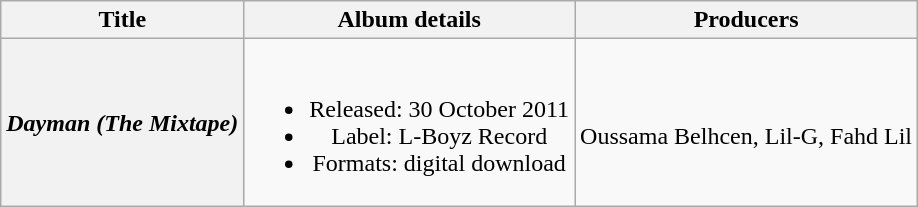<table class="wikitable plainrowheaders" style="text-align:center;">
<tr>
<th scope="col" rowspan="1">Title</th>
<th scope="col" rowspan="1">Album details</th>
<th scope="col" rowspan="1">Producers</th>
</tr>
<tr>
<th scope="row"><em>Dayman (The Mixtape)</em></th>
<td><br><ul><li>Released: 30 October 2011</li><li>Label: L-Boyz Record</li><li>Formats: digital download</li></ul></td>
<td><br>Oussama Belhcen, Lil-G, Fahd Lil</td>
</tr>
</table>
